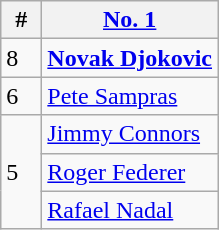<table class="wikitable" style="display:inline-table;">
<tr>
<th width=20>#</th>
<th><a href='#'>No. 1</a></th>
</tr>
<tr>
<td>8</td>
<td> <strong><a href='#'>Novak Djokovic</a></strong></td>
</tr>
<tr>
<td>6</td>
<td> <a href='#'>Pete Sampras</a></td>
</tr>
<tr>
<td rowspan="3">5</td>
<td> <a href='#'>Jimmy Connors</a></td>
</tr>
<tr>
<td> <a href='#'>Roger Federer</a></td>
</tr>
<tr>
<td> <a href='#'>Rafael Nadal</a></td>
</tr>
</table>
